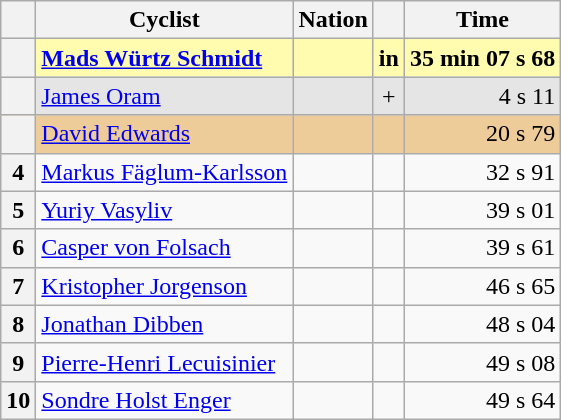<table class="wikitable">
<tr>
<th scope=col></th>
<th scope=col>Cyclist</th>
<th scope=col>Nation</th>
<th scope=col></th>
<th scope=col>Time</th>
</tr>
<tr bgcolor=fffcaf>
<th scope=row></th>
<td><strong><a href='#'>Mads Würtz Schmidt</a> </strong></td>
<td><strong></strong></td>
<td><strong>in</strong></td>
<td><strong>35 min 07 s 68</strong></td>
</tr>
<tr bgcolor=e5e5e5>
<th scope=row></th>
<td><a href='#'>James Oram</a></td>
<td></td>
<td align=center>+</td>
<td align=right>4 s 11</td>
</tr>
<tr bgcolor=eecc99>
<th scope=row></th>
<td><a href='#'>David Edwards</a></td>
<td></td>
<td></td>
<td align=right>20 s 79</td>
</tr>
<tr>
<th scope=row>4</th>
<td><a href='#'>Markus Fäglum-Karlsson</a></td>
<td></td>
<td></td>
<td align=right>32 s 91</td>
</tr>
<tr>
<th scope=row>5</th>
<td><a href='#'>Yuriy Vasyliv</a></td>
<td></td>
<td></td>
<td align=right>39 s 01</td>
</tr>
<tr>
<th scope=row>6</th>
<td><a href='#'>Casper von Folsach</a></td>
<td></td>
<td></td>
<td align=right>39 s 61</td>
</tr>
<tr>
<th scope=row>7</th>
<td><a href='#'>Kristopher Jorgenson</a></td>
<td></td>
<td></td>
<td align=right>46 s 65</td>
</tr>
<tr>
<th scope=row>8</th>
<td><a href='#'>Jonathan Dibben</a></td>
<td></td>
<td></td>
<td align=right>48 s 04</td>
</tr>
<tr>
<th scope=row>9</th>
<td><a href='#'>Pierre-Henri Lecuisinier</a></td>
<td></td>
<td></td>
<td align=right>49 s 08</td>
</tr>
<tr>
<th scope=row>10</th>
<td><a href='#'>Sondre Holst Enger</a></td>
<td></td>
<td></td>
<td align=right>49 s 64</td>
</tr>
</table>
